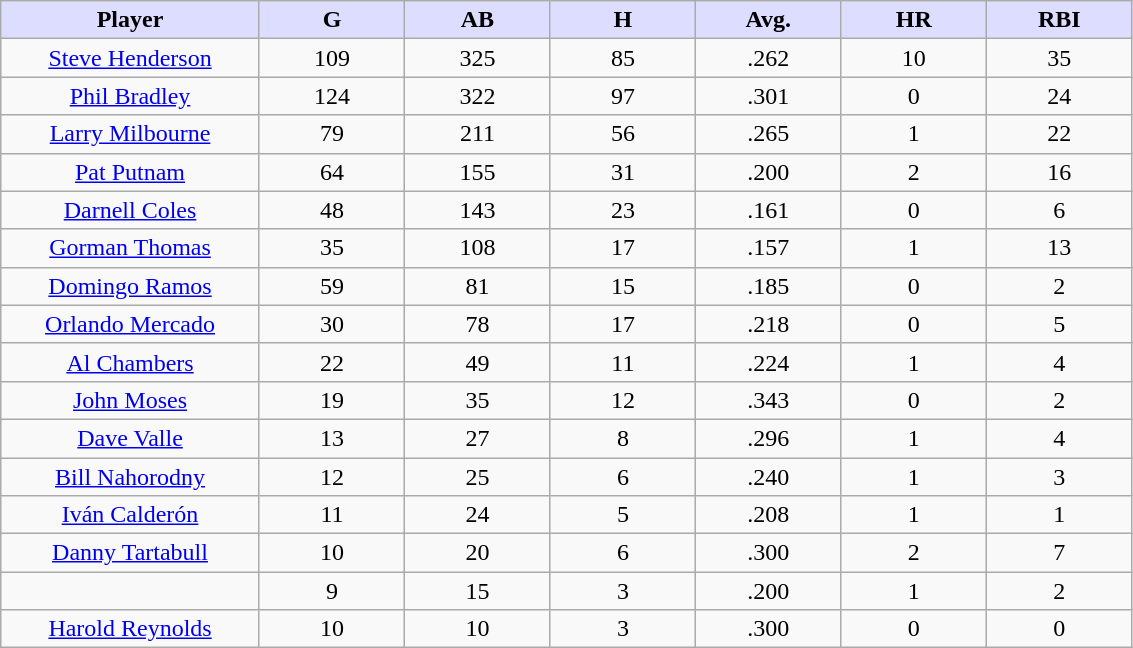<table class="wikitable sortable">
<tr>
<th style="background:#ddf; width:16%;">Player</th>
<th style="background:#ddf; width:9%;">G</th>
<th style="background:#ddf; width:9%;">AB</th>
<th style="background:#ddf; width:9%;">H</th>
<th style="background:#ddf; width:9%;">Avg.</th>
<th style="background:#ddf; width:9%;">HR</th>
<th style="background:#ddf; width:9%;">RBI</th>
</tr>
<tr style="text-align:center;">
<td><a href='#'>Steve Henderson</a></td>
<td>109</td>
<td>325</td>
<td>85</td>
<td>.262</td>
<td>10</td>
<td>35</td>
</tr>
<tr align=center>
<td><a href='#'>Phil Bradley</a></td>
<td>124</td>
<td>322</td>
<td>97</td>
<td>.301</td>
<td>0</td>
<td>24</td>
</tr>
<tr align=center>
<td><a href='#'>Larry Milbourne</a></td>
<td>79</td>
<td>211</td>
<td>56</td>
<td>.265</td>
<td>1</td>
<td>22</td>
</tr>
<tr align=center>
<td><a href='#'>Pat Putnam</a></td>
<td>64</td>
<td>155</td>
<td>31</td>
<td>.200</td>
<td>2</td>
<td>16</td>
</tr>
<tr align=center>
<td><a href='#'>Darnell Coles</a></td>
<td>48</td>
<td>143</td>
<td>23</td>
<td>.161</td>
<td>0</td>
<td>6</td>
</tr>
<tr align=center>
<td><a href='#'>Gorman Thomas</a></td>
<td>35</td>
<td>108</td>
<td>17</td>
<td>.157</td>
<td>1</td>
<td>13</td>
</tr>
<tr align=center>
<td><a href='#'>Domingo Ramos</a></td>
<td>59</td>
<td>81</td>
<td>15</td>
<td>.185</td>
<td>0</td>
<td>2</td>
</tr>
<tr align=center>
<td><a href='#'>Orlando Mercado</a></td>
<td>30</td>
<td>78</td>
<td>17</td>
<td>.218</td>
<td>0</td>
<td>5</td>
</tr>
<tr align=center>
<td><a href='#'>Al Chambers</a></td>
<td>22</td>
<td>49</td>
<td>11</td>
<td>.224</td>
<td>1</td>
<td>4</td>
</tr>
<tr align=center>
<td><a href='#'>John Moses</a></td>
<td>19</td>
<td>35</td>
<td>12</td>
<td>.343</td>
<td>0</td>
<td>2</td>
</tr>
<tr align=center>
<td><a href='#'>Dave Valle</a></td>
<td>13</td>
<td>27</td>
<td>8</td>
<td>.296</td>
<td>1</td>
<td>4</td>
</tr>
<tr align=center>
<td><a href='#'>Bill Nahorodny</a></td>
<td>12</td>
<td>25</td>
<td>6</td>
<td>.240</td>
<td>1</td>
<td>3</td>
</tr>
<tr align=center>
<td><a href='#'>Iván Calderón</a></td>
<td>11</td>
<td>24</td>
<td>5</td>
<td>.208</td>
<td>1</td>
<td>1</td>
</tr>
<tr align=center>
<td><a href='#'>Danny Tartabull</a></td>
<td>10</td>
<td>20</td>
<td>6</td>
<td>.300</td>
<td>2</td>
<td>7</td>
</tr>
<tr align=center>
<td></td>
<td>9</td>
<td>15</td>
<td>3</td>
<td>.200</td>
<td>1</td>
<td>2</td>
</tr>
<tr align=center>
<td><a href='#'>Harold Reynolds</a></td>
<td>10</td>
<td>10</td>
<td>3</td>
<td>.300</td>
<td>0</td>
<td>0</td>
</tr>
</table>
